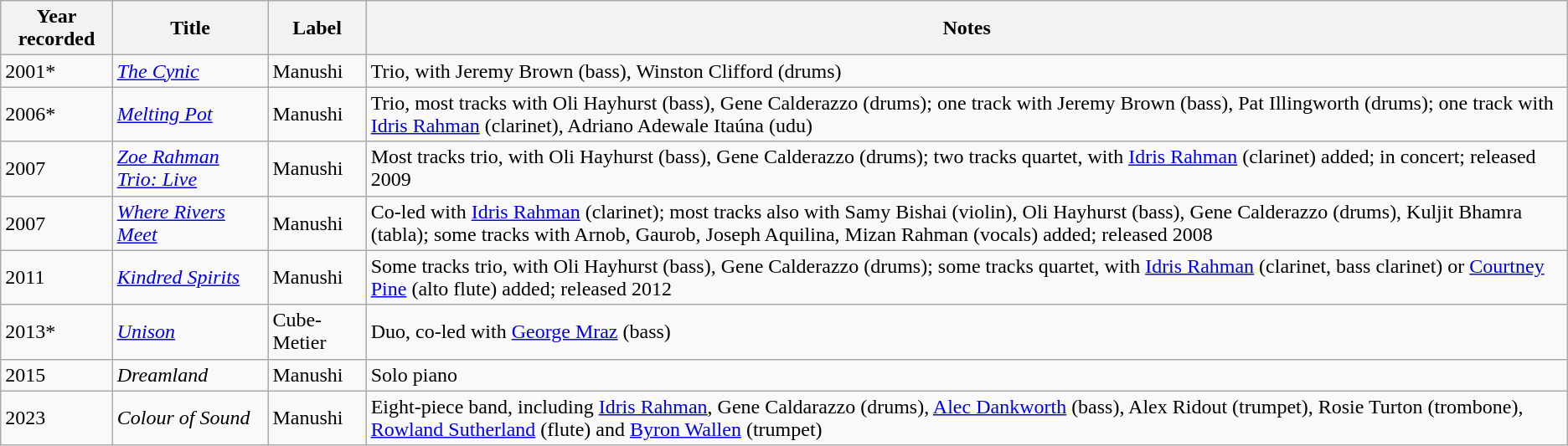<table class="wikitable sortable">
<tr>
<th>Year recorded</th>
<th>Title</th>
<th>Label</th>
<th>Notes</th>
</tr>
<tr>
<td>2001*</td>
<td><em><a href='#'>The Cynic</a></em></td>
<td>Manushi</td>
<td>Trio, with Jeremy Brown (bass), Winston Clifford (drums)</td>
</tr>
<tr>
<td>2006*</td>
<td><em><a href='#'>Melting Pot</a></em></td>
<td>Manushi</td>
<td>Trio, most tracks with Oli Hayhurst (bass), Gene Calderazzo (drums); one track with Jeremy Brown (bass), Pat Illingworth (drums); one track with <a href='#'>Idris Rahman</a> (clarinet), Adriano Adewale Itaúna (udu)</td>
</tr>
<tr>
<td>2007</td>
<td><em><a href='#'>Zoe Rahman Trio: Live</a></em></td>
<td>Manushi</td>
<td>Most tracks trio, with Oli Hayhurst (bass), Gene Calderazzo (drums); two tracks quartet, with <a href='#'>Idris Rahman</a> (clarinet) added; in concert; released 2009</td>
</tr>
<tr>
<td>2007</td>
<td><em><a href='#'>Where Rivers Meet</a></em></td>
<td>Manushi</td>
<td>Co-led with <a href='#'>Idris Rahman</a> (clarinet); most tracks also with Samy Bishai (violin), Oli Hayhurst (bass), Gene Calderazzo (drums), Kuljit Bhamra (tabla); some tracks with Arnob, Gaurob, Joseph Aquilina, Mizan Rahman (vocals) added; released 2008</td>
</tr>
<tr>
<td>2011</td>
<td><em><a href='#'>Kindred Spirits</a></em></td>
<td>Manushi</td>
<td>Some tracks trio, with Oli Hayhurst (bass), Gene Calderazzo (drums); some tracks quartet, with <a href='#'>Idris Rahman</a> (clarinet, bass clarinet) or <a href='#'>Courtney Pine</a> (alto flute) added; released 2012</td>
</tr>
<tr>
<td>2013*</td>
<td><em><a href='#'>Unison</a></em></td>
<td>Cube-Metier</td>
<td>Duo, co-led with <a href='#'>George Mraz</a> (bass)</td>
</tr>
<tr>
<td>2015</td>
<td><em>Dreamland</em></td>
<td>Manushi</td>
<td>Solo piano</td>
</tr>
<tr>
<td>2023</td>
<td><em>Colour of Sound</em></td>
<td>Manushi</td>
<td>Eight-piece band, including <a href='#'>Idris Rahman</a>, Gene Caldarazzo (drums), <a href='#'>Alec Dankworth</a> (bass), Alex Ridout (trumpet), Rosie Turton (trombone), <a href='#'>Rowland Sutherland</a> (flute) and <a href='#'>Byron Wallen</a> (trumpet)</td>
</tr>
</table>
